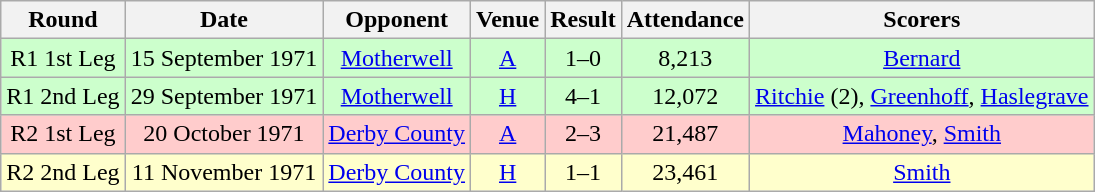<table class="wikitable" style="font-size:100%; text-align:center">
<tr>
<th>Round</th>
<th>Date</th>
<th>Opponent</th>
<th>Venue</th>
<th>Result</th>
<th>Attendance</th>
<th>Scorers</th>
</tr>
<tr style="background-color: #CCFFCC;">
<td>R1 1st Leg</td>
<td>15 September 1971</td>
<td><a href='#'>Motherwell</a></td>
<td><a href='#'>A</a></td>
<td>1–0</td>
<td>8,213</td>
<td><a href='#'>Bernard</a></td>
</tr>
<tr style="background-color: #CCFFCC;">
<td>R1 2nd Leg</td>
<td>29 September 1971</td>
<td><a href='#'>Motherwell</a></td>
<td><a href='#'>H</a></td>
<td>4–1</td>
<td>12,072</td>
<td><a href='#'>Ritchie</a> (2), <a href='#'>Greenhoff</a>, <a href='#'>Haslegrave</a></td>
</tr>
<tr style="background-color: #FFCCCC;">
<td>R2 1st Leg</td>
<td>20 October 1971</td>
<td><a href='#'>Derby County</a></td>
<td><a href='#'>A</a></td>
<td>2–3</td>
<td>21,487</td>
<td><a href='#'>Mahoney</a>, <a href='#'>Smith</a></td>
</tr>
<tr style="background-color: #FFFFCC;">
<td>R2 2nd Leg</td>
<td>11 November 1971</td>
<td><a href='#'>Derby County</a></td>
<td><a href='#'>H</a></td>
<td>1–1</td>
<td>23,461</td>
<td><a href='#'>Smith</a></td>
</tr>
</table>
